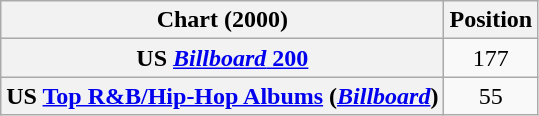<table class="wikitable sortable plainrowheaders">
<tr>
<th scope="col">Chart (2000)</th>
<th scope="col">Position</th>
</tr>
<tr>
<th scope="row">US <a href='#'><em>Billboard</em> 200</a></th>
<td style="text-align:center;">177</td>
</tr>
<tr>
<th scope="row">US <a href='#'>Top R&B/Hip-Hop Albums</a> (<em><a href='#'>Billboard</a></em>)</th>
<td style="text-align:center;">55</td>
</tr>
</table>
